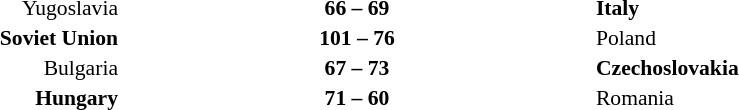<table width=75% cellspacing=1>
<tr>
<th width=25%></th>
<th width=25%></th>
<th width=25%></th>
</tr>
<tr style=font-size:90%>
<td align=right>Yugoslavia</td>
<td align=center><strong>66 – 69</strong></td>
<td><strong>Italy</strong></td>
</tr>
<tr style=font-size:90%>
<td align=right><strong>Soviet Union</strong></td>
<td align=center><strong>101 – 76</strong></td>
<td>Poland</td>
</tr>
<tr style=font-size:90%>
<td align=right>Bulgaria</td>
<td align=center><strong>67 – 73</strong></td>
<td><strong>Czechoslovakia</strong></td>
</tr>
<tr style=font-size:90%>
<td align=right><strong>Hungary</strong></td>
<td align=center><strong>71 – 60</strong></td>
<td>Romania</td>
</tr>
</table>
